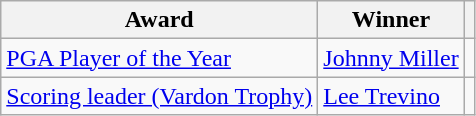<table class="wikitable">
<tr>
<th>Award</th>
<th>Winner</th>
<th></th>
</tr>
<tr>
<td><a href='#'>PGA Player of the Year</a></td>
<td> <a href='#'>Johnny Miller</a></td>
<td></td>
</tr>
<tr>
<td><a href='#'>Scoring leader (Vardon Trophy)</a></td>
<td> <a href='#'>Lee Trevino</a></td>
<td></td>
</tr>
</table>
